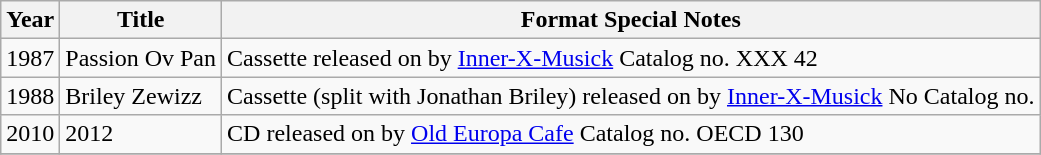<table class="wikitable">
<tr>
<th>Year</th>
<th>Title</th>
<th>Format Special Notes</th>
</tr>
<tr>
<td>1987</td>
<td>Passion Ov Pan</td>
<td>Cassette released on by <a href='#'>Inner-X-Musick</a> Catalog no. XXX 42</td>
</tr>
<tr>
<td>1988</td>
<td>Briley Zewizz</td>
<td>Cassette (split with Jonathan Briley) released on by <a href='#'>Inner-X-Musick</a> No Catalog no.</td>
</tr>
<tr>
<td>2010</td>
<td>2012</td>
<td>CD released on by <a href='#'>Old Europa Cafe</a> Catalog no. OECD 130</td>
</tr>
<tr>
</tr>
</table>
